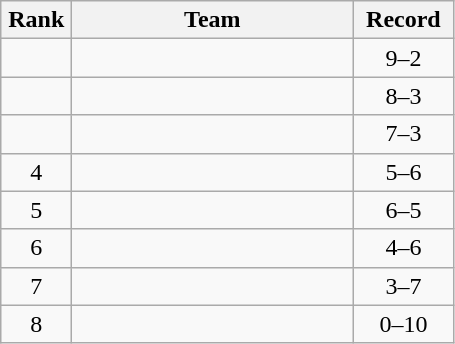<table class="wikitable" style="text-align: center;">
<tr>
<th width=40>Rank</th>
<th width=180>Team</th>
<th width=60>Record</th>
</tr>
<tr>
<td></td>
<td align=left></td>
<td>9–2</td>
</tr>
<tr>
<td></td>
<td align=left></td>
<td>8–3</td>
</tr>
<tr>
<td></td>
<td align=left></td>
<td>7–3</td>
</tr>
<tr>
<td>4</td>
<td align=left></td>
<td>5–6</td>
</tr>
<tr>
<td>5</td>
<td align=left></td>
<td>6–5</td>
</tr>
<tr>
<td>6</td>
<td align=left></td>
<td>4–6</td>
</tr>
<tr>
<td>7</td>
<td align=left></td>
<td>3–7</td>
</tr>
<tr>
<td>8</td>
<td align=left></td>
<td>0–10</td>
</tr>
</table>
